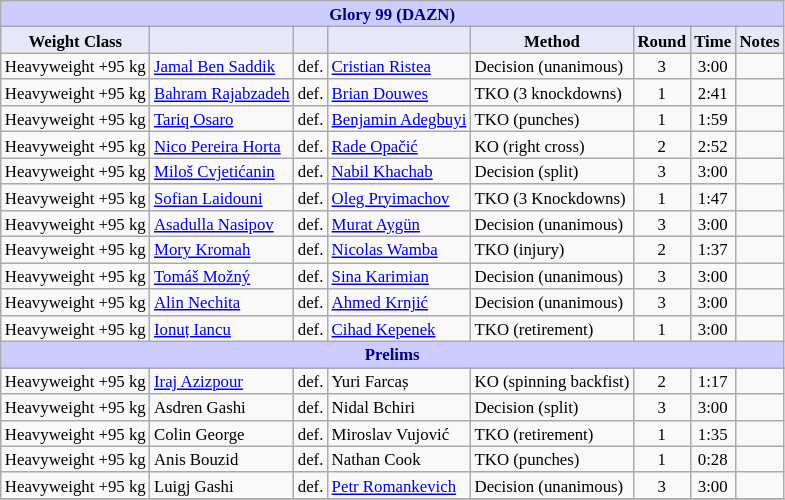<table class="wikitable" style="font-size: 70%;">
<tr>
<th colspan="8" style="background-color: #ccf; color: #000080; text-align: center;"><strong>Glory 99 (DAZN)</strong></th>
</tr>
<tr>
<th colspan="1" style="background-color: #E6E8FA; color: #000000; text-align: center;">Weight Class</th>
<th colspan="1" style="background-color: #E6E8FA; color: #000000; text-align: center;"></th>
<th colspan="1" style="background-color: #E6E8FA; color: #000000; text-align: center;"></th>
<th colspan="1" style="background-color: #E6E8FA; color: #000000; text-align: center;"></th>
<th colspan="1" style="background-color: #E6E8FA; color: #000000; text-align: center;">Method</th>
<th colspan="1" style="background-color: #E6E8FA; color: #000000; text-align: center;">Round</th>
<th colspan="1" style="background-color: #E6E8FA; color: #000000; text-align: center;">Time</th>
<th colspan="1" style="background-color: #E6E8FA; color: #000000; text-align: center;">Notes</th>
</tr>
<tr>
<td>Heavyweight +95 kg</td>
<td> <a href='#'>Jamal Ben Saddik</a></td>
<td align=center>def.</td>
<td> <a href='#'>Cristian Ristea</a></td>
<td>Decision (unanimous)</td>
<td align=center>3</td>
<td align=center>3:00</td>
<td></td>
</tr>
<tr>
<td>Heavyweight +95 kg</td>
<td> <a href='#'>Bahram Rajabzadeh</a></td>
<td align=center>def.</td>
<td> <a href='#'>Brian Douwes</a></td>
<td>TKO (3 knockdowns)</td>
<td align=center>1</td>
<td align=center>2:41</td>
<td></td>
</tr>
<tr>
<td>Heavyweight +95 kg</td>
<td> <a href='#'>Tariq Osaro</a></td>
<td align=center>def.</td>
<td> <a href='#'>Benjamin Adegbuyi</a></td>
<td>TKO (punches)</td>
<td align=center>1</td>
<td align=center>1:59</td>
<td></td>
</tr>
<tr>
<td>Heavyweight +95 kg</td>
<td> <a href='#'>Nico Pereira Horta</a></td>
<td align=center>def.</td>
<td> <a href='#'>Rade Opačić</a></td>
<td>KO (right cross)</td>
<td align=center>2</td>
<td align=center>2:52</td>
<td></td>
</tr>
<tr>
<td>Heavyweight +95 kg</td>
<td> <a href='#'>Miloš Cvjetićanin</a></td>
<td align=center>def.</td>
<td> <a href='#'>Nabil Khachab</a></td>
<td>Decision (split)</td>
<td align=center>3</td>
<td align=center>3:00</td>
<td></td>
</tr>
<tr>
<td>Heavyweight +95 kg</td>
<td> <a href='#'>Sofian Laidouni</a></td>
<td align=center>def.</td>
<td> <a href='#'>Oleg Pryimachov</a></td>
<td>TKO (3 Knockdowns)</td>
<td align=center>1</td>
<td align=center>1:47</td>
<td></td>
</tr>
<tr>
<td>Heavyweight +95 kg</td>
<td> <a href='#'>Asadulla Nasipov</a></td>
<td align=center>def.</td>
<td> <a href='#'>Murat Aygün</a></td>
<td>Decision (unanimous)</td>
<td align=center>3</td>
<td align=center>3:00</td>
<td></td>
</tr>
<tr>
<td>Heavyweight +95 kg</td>
<td> <a href='#'>Mory Kromah</a></td>
<td align=center>def.</td>
<td> <a href='#'>Nicolas Wamba</a></td>
<td>TKO (injury)</td>
<td align=center>2</td>
<td align=center>1:37</td>
<td></td>
</tr>
<tr>
<td>Heavyweight +95 kg</td>
<td> <a href='#'>Tomáš Možný</a></td>
<td align=center>def.</td>
<td> <a href='#'>Sina Karimian</a></td>
<td>Decision (unanimous)</td>
<td align=center>3</td>
<td align=center>3:00</td>
<td></td>
</tr>
<tr>
<td>Heavyweight +95 kg</td>
<td> <a href='#'>Alin Nechita</a></td>
<td align=center>def.</td>
<td> <a href='#'>Ahmed Krnjić</a></td>
<td>Decision (unanimous)</td>
<td align=center>3</td>
<td align=center>3:00</td>
<td></td>
</tr>
<tr>
<td>Heavyweight +95 kg</td>
<td> <a href='#'>Ionuț Iancu</a></td>
<td align=center>def.</td>
<td> <a href='#'>Cihad Kepenek</a></td>
<td>TKO (retirement)</td>
<td align=center>1</td>
<td align=center>3:00</td>
<td></td>
</tr>
<tr>
<th colspan="8" style="background-color: #ccf; color: #000080; text-align: center;"><strong>Prelims</strong></th>
</tr>
<tr>
</tr>
<tr>
<td>Heavyweight +95 kg</td>
<td> <a href='#'>Iraj Azizpour</a></td>
<td align=center>def.</td>
<td> Yuri Farcaș</td>
<td>KO (spinning backfist)</td>
<td align=center>2</td>
<td align=center>1:17</td>
<td></td>
</tr>
<tr>
<td>Heavyweight +95 kg</td>
<td> Asdren Gashi</td>
<td align=center>def.</td>
<td> Nidal Bchiri</td>
<td>Decision (split)</td>
<td align=center>3</td>
<td align=center>3:00</td>
<td></td>
</tr>
<tr>
<td>Heavyweight +95 kg</td>
<td> Colin George</td>
<td align=center>def.</td>
<td> Miroslav Vujović</td>
<td>TKO (retirement)</td>
<td align=center>1</td>
<td align=center>1:35</td>
<td></td>
</tr>
<tr>
<td>Heavyweight +95 kg</td>
<td> Anis Bouzid</td>
<td align=center>def.</td>
<td> Nathan Cook</td>
<td>TKO (punches)</td>
<td align=center>1</td>
<td align=center>0:28</td>
<td></td>
</tr>
<tr>
<td>Heavyweight +95 kg</td>
<td> Luigj Gashi</td>
<td align=center>def.</td>
<td> <a href='#'>Petr Romankevich</a></td>
<td>Decision (unanimous)</td>
<td align=center>3</td>
<td align=center>3:00</td>
<td></td>
</tr>
<tr>
</tr>
</table>
